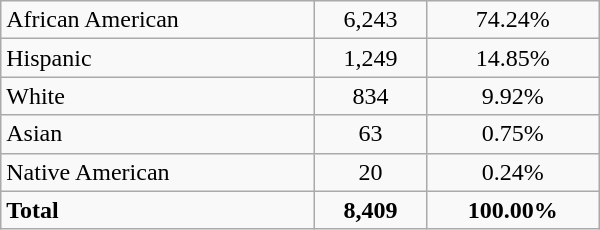<table class="wikitable" width=400>
<tr>
<td>African American</td>
<td align=center>6,243</td>
<td align=center>74.24%</td>
</tr>
<tr>
<td>Hispanic</td>
<td align=center>1,249</td>
<td align=center>14.85%</td>
</tr>
<tr>
<td>White</td>
<td align=center>834</td>
<td align=center>9.92%</td>
</tr>
<tr>
<td>Asian</td>
<td align=center>63</td>
<td align=center>0.75%</td>
</tr>
<tr>
<td>Native American</td>
<td align=center>20</td>
<td align=center>0.24%</td>
</tr>
<tr>
<td><strong>Total</strong></td>
<td align=center><strong>8,409</strong></td>
<td align=center><strong>100.00%</strong></td>
</tr>
</table>
